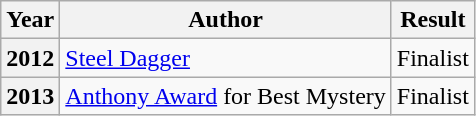<table class="wikitable sortable">
<tr>
<th>Year</th>
<th>Author</th>
<th>Result</th>
</tr>
<tr>
<th>2012</th>
<td><a href='#'>Steel Dagger</a></td>
<td>Finalist</td>
</tr>
<tr>
<th>2013</th>
<td><a href='#'>Anthony Award</a> for Best Mystery</td>
<td>Finalist</td>
</tr>
</table>
